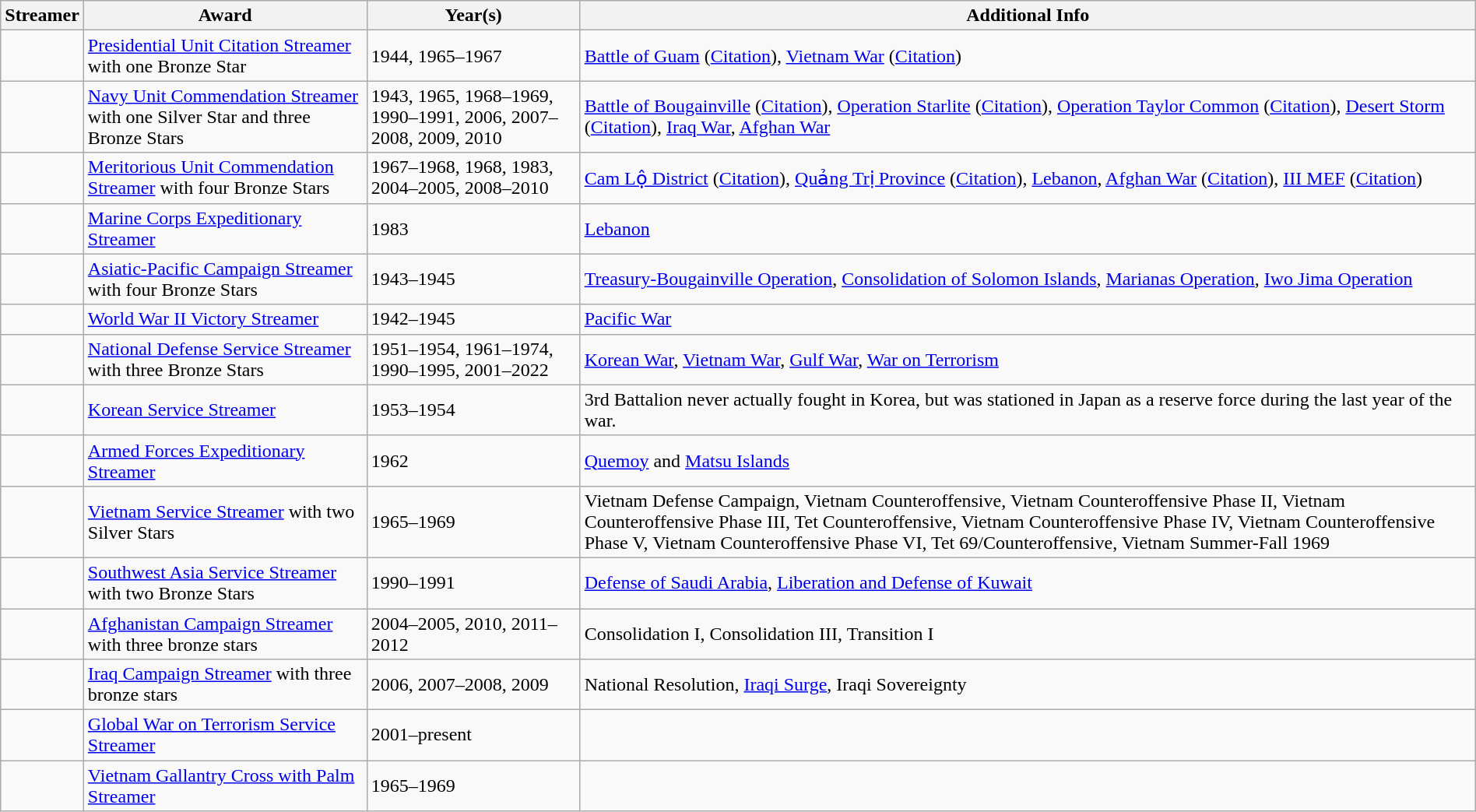<table class="wikitable" style="margin:auto;">
<tr>
<th>Streamer</th>
<th>Award</th>
<th>Year(s)</th>
<th>Additional Info</th>
</tr>
<tr>
<td></td>
<td><a href='#'>Presidential Unit Citation Streamer</a> with one Bronze Star</td>
<td>1944, 1965–1967</td>
<td><a href='#'>Battle of Guam</a> (<a href='#'>Citation</a>), <a href='#'>Vietnam War</a> (<a href='#'>Citation</a>)</td>
</tr>
<tr>
<td></td>
<td><a href='#'>Navy Unit Commendation Streamer</a> with one Silver Star and three Bronze Stars</td>
<td>1943, 1965, 1968–1969, 1990–1991, 2006, 2007–2008, 2009, 2010</td>
<td><a href='#'>Battle of Bougainville</a> (<a href='#'>Citation</a>), <a href='#'>Operation Starlite</a> (<a href='#'>Citation</a>), <a href='#'>Operation Taylor Common</a> (<a href='#'>Citation</a>), <a href='#'>Desert Storm</a> (<a href='#'>Citation</a>), <a href='#'>Iraq War</a>, <a href='#'>Afghan War</a></td>
</tr>
<tr>
<td></td>
<td><a href='#'>Meritorious Unit Commendation Streamer</a> with four Bronze Stars</td>
<td>1967–1968, 1968, 1983, 2004–2005, 2008–2010</td>
<td><a href='#'>Cam Lộ District</a> (<a href='#'>Citation</a>), <a href='#'>Quảng Trị Province</a> (<a href='#'>Citation</a>), <a href='#'>Lebanon</a>, <a href='#'>Afghan War</a> (<a href='#'>Citation</a>), <a href='#'>III MEF</a> (<a href='#'>Citation</a>)</td>
</tr>
<tr>
<td></td>
<td><a href='#'>Marine Corps Expeditionary Streamer</a></td>
<td>1983</td>
<td><a href='#'>Lebanon</a></td>
</tr>
<tr>
<td></td>
<td><a href='#'>Asiatic-Pacific Campaign Streamer</a> with four Bronze Stars</td>
<td>1943–1945</td>
<td><a href='#'>Treasury-Bougainville Operation</a>, <a href='#'>Consolidation of Solomon Islands</a>, <a href='#'>Marianas Operation</a>, <a href='#'>Iwo Jima Operation</a></td>
</tr>
<tr>
<td></td>
<td><a href='#'>World War II Victory Streamer</a></td>
<td>1942–1945</td>
<td><a href='#'>Pacific War</a></td>
</tr>
<tr>
<td></td>
<td><a href='#'>National Defense Service Streamer</a> with three Bronze Stars</td>
<td>1951–1954, 1961–1974, 1990–1995, 2001–2022</td>
<td><a href='#'>Korean War</a>, <a href='#'>Vietnam War</a>, <a href='#'>Gulf War</a>, <a href='#'>War on Terrorism</a></td>
</tr>
<tr>
<td></td>
<td><a href='#'>Korean Service Streamer</a></td>
<td>1953–1954</td>
<td>3rd Battalion never actually fought in Korea, but was stationed in Japan as a reserve force during the last year of the war.</td>
</tr>
<tr>
<td></td>
<td><a href='#'>Armed Forces Expeditionary Streamer</a></td>
<td>1962</td>
<td><a href='#'>Quemoy</a> and <a href='#'>Matsu Islands</a></td>
</tr>
<tr>
<td></td>
<td><a href='#'>Vietnam Service Streamer</a> with two Silver Stars</td>
<td>1965–1969</td>
<td>Vietnam Defense Campaign, Vietnam Counteroffensive, Vietnam Counteroffensive Phase II, Vietnam Counteroffensive Phase III, Tet Counteroffensive, Vietnam Counteroffensive Phase IV, Vietnam Counteroffensive Phase V, Vietnam Counteroffensive Phase VI, Tet 69/Counteroffensive, Vietnam Summer-Fall 1969</td>
</tr>
<tr>
<td></td>
<td><a href='#'>Southwest Asia Service Streamer</a> with two Bronze Stars</td>
<td>1990–1991</td>
<td><a href='#'>Defense of Saudi Arabia</a>, <a href='#'>Liberation and Defense of Kuwait</a></td>
</tr>
<tr>
<td></td>
<td><a href='#'>Afghanistan Campaign Streamer</a> with three bronze stars</td>
<td>2004–2005, 2010, 2011–2012</td>
<td>Consolidation I, Consolidation III, Transition I</td>
</tr>
<tr>
<td></td>
<td><a href='#'>Iraq Campaign Streamer</a> with three bronze stars</td>
<td>2006, 2007–2008, 2009</td>
<td>National Resolution, <a href='#'>Iraqi Surge</a>, Iraqi Sovereignty</td>
</tr>
<tr>
<td></td>
<td><a href='#'>Global War on Terrorism Service Streamer</a></td>
<td>2001–present</td>
<td></td>
</tr>
<tr>
<td></td>
<td><a href='#'>Vietnam Gallantry Cross with Palm Streamer</a></td>
<td>1965–1969</td>
<td></td>
</tr>
</table>
